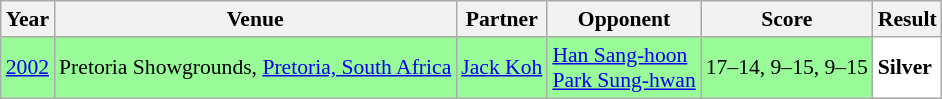<table class="sortable wikitable" style="font-size: 90%;">
<tr>
<th>Year</th>
<th>Venue</th>
<th>Partner</th>
<th>Opponent</th>
<th>Score</th>
<th>Result</th>
</tr>
<tr style="background:#98FB98">
<td align="center"><a href='#'>2002</a></td>
<td align="left">Pretoria Showgrounds, <a href='#'>Pretoria, South Africa</a></td>
<td align="left"> <a href='#'>Jack Koh</a></td>
<td align="left"> <a href='#'>Han Sang-hoon</a> <br>  <a href='#'>Park Sung-hwan</a></td>
<td align="left">17–14, 9–15, 9–15</td>
<td style="text-align:left; background:white"> <strong>Silver</strong></td>
</tr>
</table>
